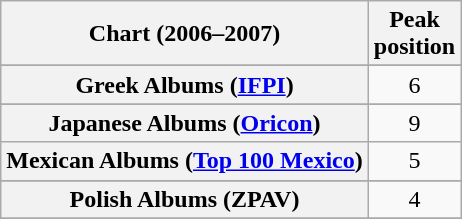<table class="wikitable sortable plainrowheaders" style="text-align:center">
<tr>
<th scope="col">Chart (2006–2007)</th>
<th scope="col">Peak<br>position</th>
</tr>
<tr>
</tr>
<tr>
</tr>
<tr>
</tr>
<tr>
</tr>
<tr>
</tr>
<tr>
</tr>
<tr>
</tr>
<tr>
</tr>
<tr>
</tr>
<tr>
</tr>
<tr>
<th scope="row">Greek Albums (<a href='#'>IFPI</a>)</th>
<td>6</td>
</tr>
<tr>
</tr>
<tr>
</tr>
<tr>
</tr>
<tr>
<th scope="row">Japanese Albums (<a href='#'>Oricon</a>)</th>
<td>9</td>
</tr>
<tr>
<th scope="row">Mexican Albums (<a href='#'>Top 100 Mexico</a>)</th>
<td>5</td>
</tr>
<tr>
</tr>
<tr>
</tr>
<tr>
<th scope="row">Polish Albums (ZPAV)</th>
<td>4</td>
</tr>
<tr>
</tr>
<tr>
</tr>
<tr>
</tr>
<tr>
</tr>
<tr>
</tr>
<tr>
</tr>
<tr>
</tr>
<tr>
</tr>
<tr>
</tr>
</table>
